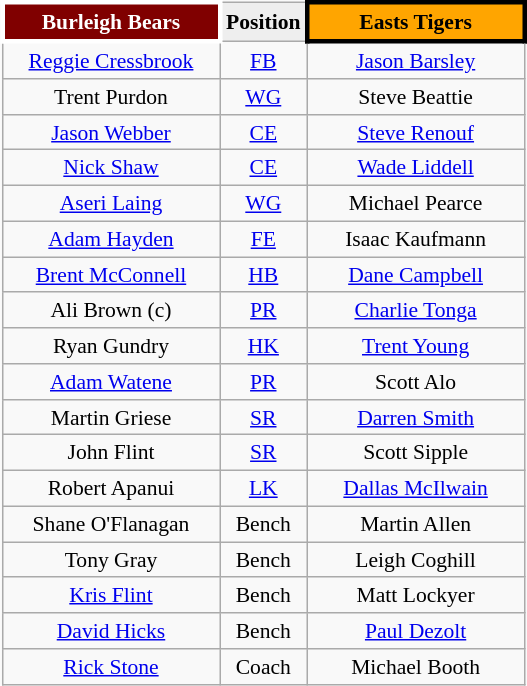<table class="wikitable" style="float:right; font-size:90%; text-align:center; margin-left:1em;">
<tr style="background:#f03;">
<th align="centre" width="136" style="border: 3px solid white; background: maroon; color: white">Burleigh Bears</th>
<th align="center" style="background: #eeeeee; color: black">Position</th>
<th align="centre" width="136" style="border: 3px solid black; background: orange; color: black">Easts Tigers</th>
</tr>
<tr>
<td><a href='#'>Reggie Cressbrook</a></td>
<td><a href='#'>FB</a></td>
<td><a href='#'>Jason Barsley</a></td>
</tr>
<tr>
<td>Trent Purdon</td>
<td><a href='#'>WG</a></td>
<td>Steve Beattie</td>
</tr>
<tr>
<td><a href='#'>Jason Webber</a></td>
<td><a href='#'>CE</a></td>
<td><a href='#'>Steve Renouf</a></td>
</tr>
<tr>
<td><a href='#'>Nick Shaw</a></td>
<td><a href='#'>CE</a></td>
<td><a href='#'>Wade Liddell</a></td>
</tr>
<tr>
<td><a href='#'>Aseri Laing</a></td>
<td><a href='#'>WG</a></td>
<td>Michael Pearce</td>
</tr>
<tr>
<td><a href='#'>Adam Hayden</a></td>
<td><a href='#'>FE</a></td>
<td>Isaac Kaufmann</td>
</tr>
<tr>
<td><a href='#'>Brent McConnell</a></td>
<td><a href='#'>HB</a></td>
<td><a href='#'>Dane Campbell</a></td>
</tr>
<tr>
<td>Ali Brown (c)</td>
<td><a href='#'>PR</a></td>
<td><a href='#'>Charlie Tonga</a></td>
</tr>
<tr>
<td>Ryan Gundry</td>
<td><a href='#'>HK</a></td>
<td><a href='#'>Trent Young</a></td>
</tr>
<tr>
<td><a href='#'>Adam Watene</a></td>
<td><a href='#'>PR</a></td>
<td>Scott Alo</td>
</tr>
<tr>
<td>Martin Griese</td>
<td><a href='#'>SR</a></td>
<td><a href='#'>Darren Smith</a></td>
</tr>
<tr>
<td>John Flint</td>
<td><a href='#'>SR</a></td>
<td>Scott Sipple</td>
</tr>
<tr>
<td>Robert Apanui</td>
<td><a href='#'>LK</a></td>
<td><a href='#'>Dallas McIlwain</a></td>
</tr>
<tr>
<td>Shane O'Flanagan</td>
<td>Bench</td>
<td>Martin Allen</td>
</tr>
<tr>
<td>Tony Gray</td>
<td>Bench</td>
<td>Leigh Coghill</td>
</tr>
<tr>
<td><a href='#'>Kris Flint</a></td>
<td>Bench</td>
<td>Matt Lockyer</td>
</tr>
<tr>
<td><a href='#'>David Hicks</a></td>
<td>Bench</td>
<td><a href='#'>Paul Dezolt</a></td>
</tr>
<tr>
<td><a href='#'>Rick Stone</a></td>
<td>Coach</td>
<td>Michael Booth</td>
</tr>
</table>
